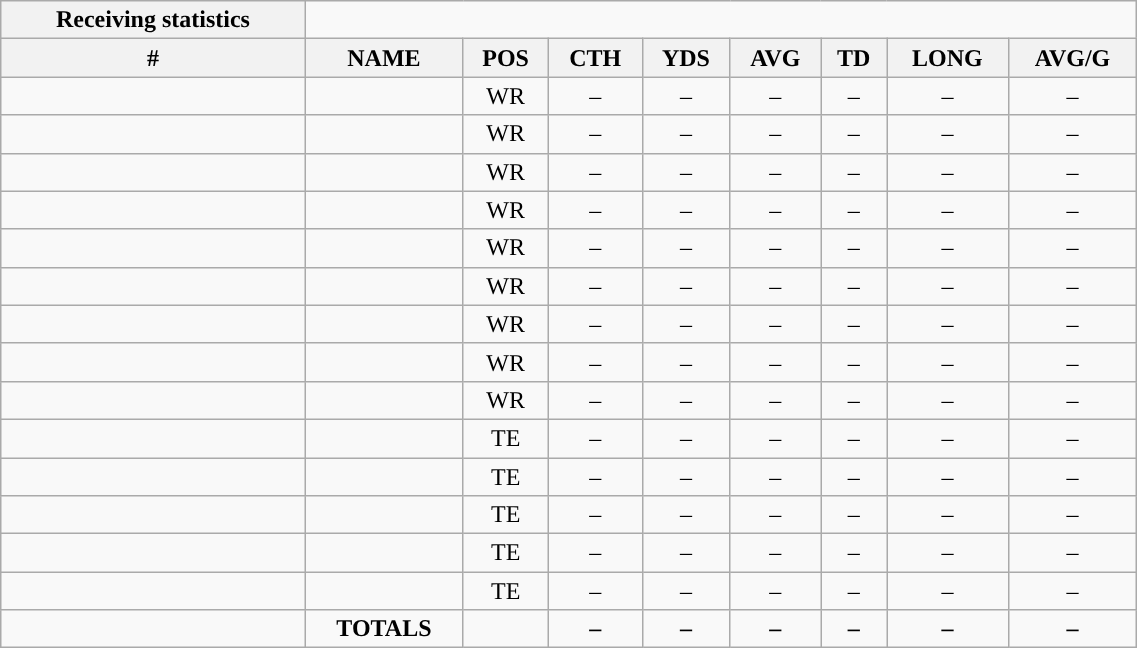<table style="width:60%; text-align:center;" class="wikitable collapsible collapsed">
<tr>
<th style="text-align:center; ">Receiving statistics</th>
</tr>
<tr>
<th>#</th>
<th>NAME</th>
<th>POS</th>
<th>CTH</th>
<th>YDS</th>
<th>AVG</th>
<th>TD</th>
<th>LONG</th>
<th>AVG/G</th>
</tr>
<tr>
<td></td>
<td></td>
<td>WR</td>
<td>–</td>
<td>–</td>
<td>–</td>
<td>–</td>
<td>–</td>
<td>–</td>
</tr>
<tr>
<td></td>
<td></td>
<td>WR</td>
<td>–</td>
<td>–</td>
<td>–</td>
<td>–</td>
<td>–</td>
<td>–</td>
</tr>
<tr>
<td></td>
<td></td>
<td>WR</td>
<td>–</td>
<td>–</td>
<td>–</td>
<td>–</td>
<td>–</td>
<td>–</td>
</tr>
<tr>
<td></td>
<td></td>
<td>WR</td>
<td>–</td>
<td>–</td>
<td>–</td>
<td>–</td>
<td>–</td>
<td>–</td>
</tr>
<tr>
<td></td>
<td></td>
<td>WR</td>
<td>–</td>
<td>–</td>
<td>–</td>
<td>–</td>
<td>–</td>
<td>–</td>
</tr>
<tr>
<td></td>
<td></td>
<td>WR</td>
<td>–</td>
<td>–</td>
<td>–</td>
<td>–</td>
<td>–</td>
<td>–</td>
</tr>
<tr>
<td></td>
<td></td>
<td>WR</td>
<td>–</td>
<td>–</td>
<td>–</td>
<td>–</td>
<td>–</td>
<td>–</td>
</tr>
<tr>
<td></td>
<td></td>
<td>WR</td>
<td>–</td>
<td>–</td>
<td>–</td>
<td>–</td>
<td>–</td>
<td>–</td>
</tr>
<tr>
<td></td>
<td></td>
<td>WR</td>
<td>–</td>
<td>–</td>
<td>–</td>
<td>–</td>
<td>–</td>
<td>–</td>
</tr>
<tr>
<td></td>
<td></td>
<td>TE</td>
<td>–</td>
<td>–</td>
<td>–</td>
<td>–</td>
<td>–</td>
<td>–</td>
</tr>
<tr>
<td></td>
<td></td>
<td>TE</td>
<td>–</td>
<td>–</td>
<td>–</td>
<td>–</td>
<td>–</td>
<td>–</td>
</tr>
<tr>
<td></td>
<td></td>
<td>TE</td>
<td>–</td>
<td>–</td>
<td>–</td>
<td>–</td>
<td>–</td>
<td>–</td>
</tr>
<tr>
<td></td>
<td></td>
<td>TE</td>
<td>–</td>
<td>–</td>
<td>–</td>
<td>–</td>
<td>–</td>
<td>–</td>
</tr>
<tr>
<td></td>
<td></td>
<td>TE</td>
<td>–</td>
<td>–</td>
<td>–</td>
<td>–</td>
<td>–</td>
<td>–</td>
</tr>
<tr>
<td></td>
<td><strong>TOTALS</strong></td>
<td></td>
<td><strong>–</strong></td>
<td><strong>–</strong></td>
<td><strong>–</strong></td>
<td><strong>–</strong></td>
<td><strong>–</strong></td>
<td><strong>–</strong></td>
</tr>
</table>
